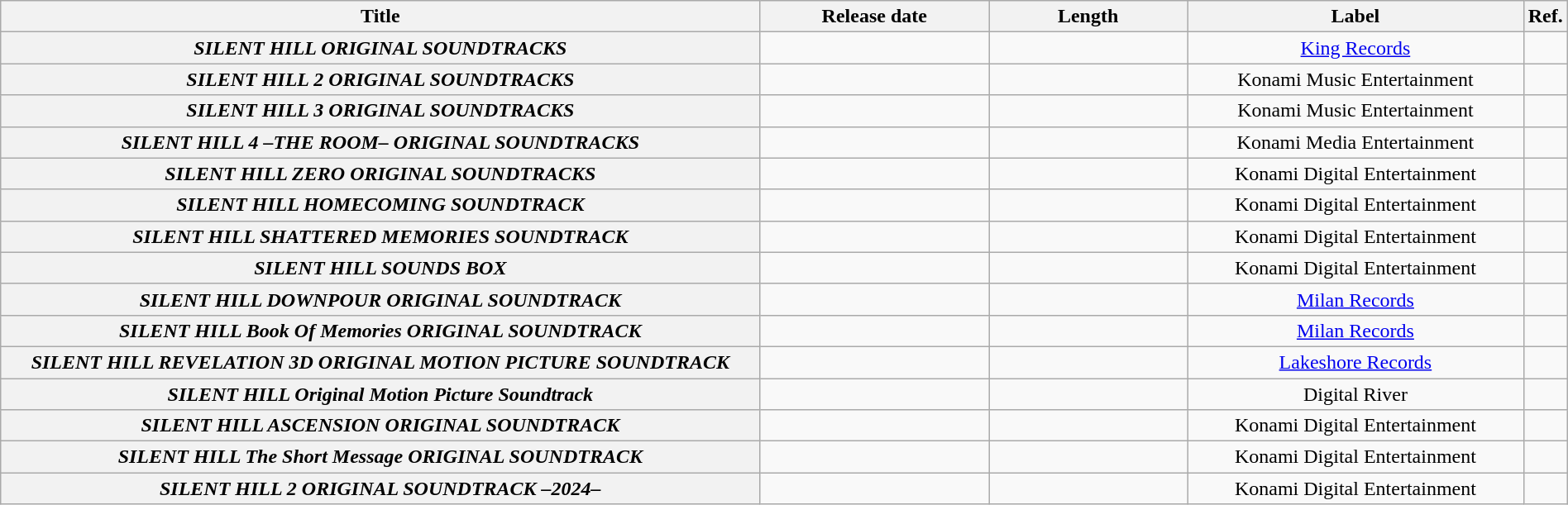<table class="wikitable sortable plainrowheaders" style="width: 100%;">
<tr>
<th width="50%" scope="col">Title</th>
<th width="15%" scope="col">Release date</th>
<th width="13%" scope="col" data-sort-type="number">Length</th>
<th width="30%" scope="col">Label</th>
<th width="2%"  scope="col" class="unsortable">Ref.</th>
</tr>
<tr style="text-align: center;">
<th scope="row" align="center"><em>SILENT HILL ORIGINAL SOUNDTRACKS</em></th>
<td></td>
<td></td>
<td><a href='#'>King Records</a></td>
<td></td>
</tr>
<tr style="text-align: center;">
<th scope="row" align="center"><em>SILENT HILL 2 ORIGINAL SOUNDTRACKS</em></th>
<td></td>
<td></td>
<td>Konami Music Entertainment</td>
<td></td>
</tr>
<tr style="text-align: center;">
<th scope="row" align="center"><em>SILENT HILL 3 ORIGINAL SOUNDTRACKS</em></th>
<td></td>
<td></td>
<td>Konami Music Entertainment</td>
<td></td>
</tr>
<tr style="text-align: center;">
<th scope="row" align="center"><em>SILENT HILL 4 –THE ROOM– ORIGINAL SOUNDTRACKS</em></th>
<td></td>
<td></td>
<td>Konami Media Entertainment</td>
<td></td>
</tr>
<tr style="text-align: center;">
<th scope="row" align="center"><em>SILENT HILL ZERO ORIGINAL SOUNDTRACKS</em></th>
<td></td>
<td></td>
<td>Konami Digital Entertainment</td>
<td></td>
</tr>
<tr style="text-align: center;">
<th scope="row" align="center"><em>SILENT HILL HOMECOMING SOUNDTRACK</em></th>
<td></td>
<td></td>
<td>Konami Digital Entertainment</td>
<td></td>
</tr>
<tr style="text-align: center;">
<th scope="row" align="center"><em>SILENT HILL SHATTERED MEMORIES SOUNDTRACK</em></th>
<td></td>
<td></td>
<td>Konami Digital Entertainment</td>
<td></td>
</tr>
<tr style="text-align: center;">
<th scope="row" align="center"><em>SILENT HILL SOUNDS BOX</em></th>
<td></td>
<td></td>
<td>Konami Digital Entertainment</td>
<td></td>
</tr>
<tr style="text-align: center;">
<th scope="row" align="center"><em>SILENT HILL DOWNPOUR ORIGINAL SOUNDTRACK</em></th>
<td></td>
<td></td>
<td><a href='#'>Milan Records</a></td>
<td></td>
</tr>
<tr style="text-align: center;">
<th scope="row" align="center"><em>SILENT HILL Book Of Memories ORIGINAL SOUNDTRACK</em></th>
<td></td>
<td></td>
<td><a href='#'>Milan Records</a></td>
<td></td>
</tr>
<tr style="text-align: center;">
<th scope="row" align="center"><em>SILENT HILL REVELATION 3D ORIGINAL MOTION PICTURE SOUNDTRACK</em></th>
<td></td>
<td></td>
<td><a href='#'>Lakeshore Records</a></td>
<td></td>
</tr>
<tr style="text-align: center;">
<th scope="row" align="center"><em>SILENT HILL Original Motion Picture Soundtrack</em></th>
<td></td>
<td></td>
<td>Digital River</td>
<td></td>
</tr>
<tr style="text-align: center;">
<th scope="row" align="center"><em>SILENT HILL ASCENSION ORIGINAL SOUNDTRACK</em></th>
<td></td>
<td></td>
<td>Konami Digital Entertainment</td>
<td></td>
</tr>
<tr style="text-align: center;">
<th scope="row" align="center"><em>SILENT HILL The Short Message ORIGINAL SOUNDTRACK</em></th>
<td></td>
<td></td>
<td>Konami Digital Entertainment</td>
<td></td>
</tr>
<tr style="text-align: center;">
<th scope="row" align="center"><em>SILENT HILL 2 ORIGINAL SOUNDTRACK –2024–</em></th>
<td></td>
<td></td>
<td>Konami Digital Entertainment</td>
<td></td>
</tr>
</table>
